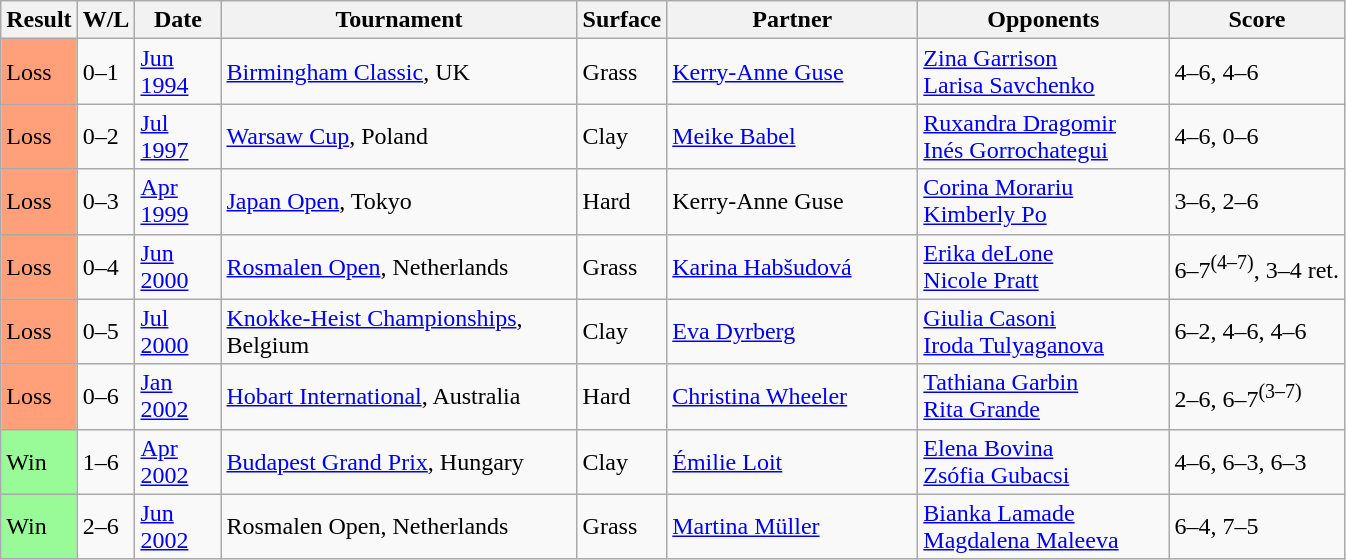<table class="sortable wikitable">
<tr>
<th>Result</th>
<th class="unsortable">W/L</th>
<th width=50>Date</th>
<th width=230>Tournament</th>
<th>Surface</th>
<th width=160>Partner</th>
<th width=160>Opponents</th>
<th width=110 class="unsortable">Score</th>
</tr>
<tr>
<td style="background:#ffa07a;">Loss</td>
<td>0–1</td>
<td><a href='#'>Jun 1994</a></td>
<td><a href='#'>Birmingham Classic</a>, UK</td>
<td>Grass</td>
<td> <a href='#'>Kerry-Anne Guse</a></td>
<td> <a href='#'>Zina Garrison</a> <br>  <a href='#'>Larisa Savchenko</a></td>
<td>4–6, 4–6</td>
</tr>
<tr>
<td style="background:#ffa07a;">Loss</td>
<td>0–2</td>
<td><a href='#'>Jul 1997</a></td>
<td><a href='#'>Warsaw Cup</a>, Poland</td>
<td>Clay</td>
<td> <a href='#'>Meike Babel</a></td>
<td> <a href='#'>Ruxandra Dragomir</a> <br>  <a href='#'>Inés Gorrochategui</a></td>
<td>4–6, 0–6</td>
</tr>
<tr>
<td style="background:#ffa07a;">Loss</td>
<td>0–3</td>
<td><a href='#'>Apr 1999</a></td>
<td><a href='#'>Japan Open</a>, Tokyo</td>
<td>Hard</td>
<td> Kerry-Anne Guse</td>
<td> <a href='#'>Corina Morariu</a> <br>  <a href='#'>Kimberly Po</a></td>
<td>3–6, 2–6</td>
</tr>
<tr>
<td style="background:#ffa07a;">Loss</td>
<td>0–4</td>
<td><a href='#'>Jun 2000</a></td>
<td><a href='#'>Rosmalen Open</a>, Netherlands</td>
<td>Grass</td>
<td> <a href='#'>Karina Habšudová</a></td>
<td> <a href='#'>Erika deLone</a> <br>  <a href='#'>Nicole Pratt</a></td>
<td>6–7<sup>(4–7)</sup>, 3–4 ret.</td>
</tr>
<tr>
<td style="background:#ffa07a;">Loss</td>
<td>0–5</td>
<td><a href='#'>Jul 2000</a></td>
<td><a href='#'>Knokke-Heist Championships</a>, Belgium</td>
<td>Clay</td>
<td> <a href='#'>Eva Dyrberg</a></td>
<td> <a href='#'>Giulia Casoni</a> <br>  <a href='#'>Iroda Tulyaganova</a></td>
<td>6–2, 4–6, 4–6</td>
</tr>
<tr>
<td style="background:#ffa07a;">Loss</td>
<td>0–6</td>
<td><a href='#'>Jan 2002</a></td>
<td><a href='#'>Hobart International</a>, Australia</td>
<td>Hard</td>
<td> <a href='#'>Christina Wheeler</a></td>
<td> <a href='#'>Tathiana Garbin</a> <br>  <a href='#'>Rita Grande</a></td>
<td>2–6, 6–7<sup>(3–7)</sup></td>
</tr>
<tr>
<td style="background:#98fb98;">Win</td>
<td>1–6</td>
<td><a href='#'>Apr 2002</a></td>
<td><a href='#'>Budapest Grand Prix</a>, Hungary</td>
<td>Clay</td>
<td> <a href='#'>Émilie Loit</a></td>
<td> <a href='#'>Elena Bovina</a> <br>  <a href='#'>Zsófia Gubacsi</a></td>
<td>4–6, 6–3, 6–3</td>
</tr>
<tr>
<td style="background:#98fb98;">Win</td>
<td>2–6</td>
<td><a href='#'>Jun 2002</a></td>
<td>Rosmalen Open, Netherlands</td>
<td>Grass</td>
<td> <a href='#'>Martina Müller</a></td>
<td> <a href='#'>Bianka Lamade</a> <br>  <a href='#'>Magdalena Maleeva</a></td>
<td>6–4, 7–5</td>
</tr>
</table>
